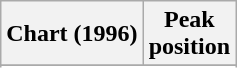<table class="wikitable sortable">
<tr>
<th align="left">Chart (1996)</th>
<th align="center">Peak<br>position</th>
</tr>
<tr>
</tr>
<tr>
</tr>
<tr>
</tr>
</table>
